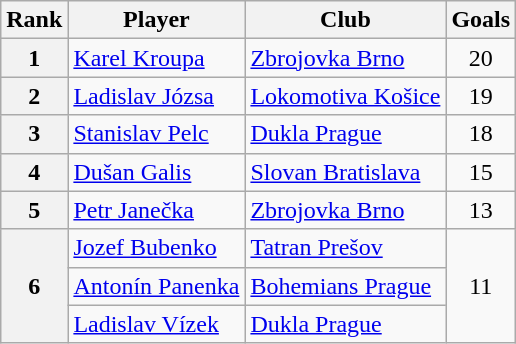<table class="wikitable" style="text-align:center">
<tr>
<th>Rank</th>
<th>Player</th>
<th>Club</th>
<th>Goals</th>
</tr>
<tr>
<th>1</th>
<td align="left"> <a href='#'>Karel Kroupa</a></td>
<td align="left"><a href='#'>Zbrojovka Brno</a></td>
<td>20</td>
</tr>
<tr>
<th>2</th>
<td align="left"> <a href='#'>Ladislav Józsa</a></td>
<td align="left"><a href='#'>Lokomotiva Košice</a></td>
<td>19</td>
</tr>
<tr>
<th>3</th>
<td align="left"> <a href='#'>Stanislav Pelc</a></td>
<td align="left"><a href='#'>Dukla Prague</a></td>
<td>18</td>
</tr>
<tr>
<th>4</th>
<td align="left"> <a href='#'>Dušan Galis</a></td>
<td align="left"><a href='#'>Slovan Bratislava</a></td>
<td>15</td>
</tr>
<tr>
<th>5</th>
<td align="left"> <a href='#'>Petr Janečka</a></td>
<td align="left"><a href='#'>Zbrojovka Brno</a></td>
<td>13</td>
</tr>
<tr>
<th rowspan="3">6</th>
<td align="left"> <a href='#'>Jozef Bubenko</a></td>
<td align="left"><a href='#'>Tatran Prešov</a></td>
<td rowspan="3">11</td>
</tr>
<tr>
<td align="left"> <a href='#'>Antonín Panenka</a></td>
<td align="left"><a href='#'>Bohemians Prague</a></td>
</tr>
<tr>
<td align="left"> <a href='#'>Ladislav Vízek</a></td>
<td align="left"><a href='#'>Dukla Prague</a></td>
</tr>
</table>
